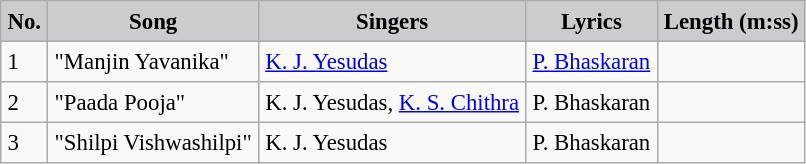<table border="2" cellpadding="4" cellspacing="0" style="margin: 1em 1em 1em 0; background: #f9f9f9; border: 1px #aaa solid; border-collapse: collapse; font-size: 95%;">
<tr bgcolor="#CCCCCF" align="center">
<td><strong>No.</strong></td>
<td><strong>Song</strong></td>
<td><strong>Singers</strong></td>
<td><strong>Lyrics</strong></td>
<td><strong>Length (m:ss)</strong></td>
</tr>
<tr>
<td>1</td>
<td>"Manjin Yavanika"</td>
<td><a href='#'>K. J. Yesudas</a></td>
<td><a href='#'>P. Bhaskaran</a></td>
<td></td>
</tr>
<tr>
<td>2</td>
<td>"Paada Pooja"</td>
<td>K. J. Yesudas, <a href='#'>K. S. Chithra</a></td>
<td>P. Bhaskaran</td>
<td></td>
</tr>
<tr>
<td>3</td>
<td>"Shilpi Vishwashilpi"</td>
<td>K. J. Yesudas</td>
<td>P. Bhaskaran</td>
<td></td>
</tr>
</table>
